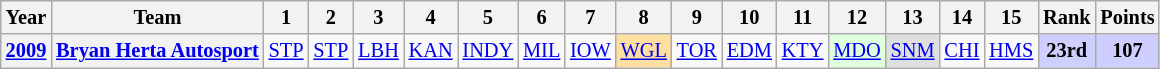<table class="wikitable" style="text-align:center; font-size:85%">
<tr>
<th>Year</th>
<th>Team</th>
<th>1</th>
<th>2</th>
<th>3</th>
<th>4</th>
<th>5</th>
<th>6</th>
<th>7</th>
<th>8</th>
<th>9</th>
<th>10</th>
<th>11</th>
<th>12</th>
<th>13</th>
<th>14</th>
<th>15</th>
<th>Rank</th>
<th>Points</th>
</tr>
<tr>
<th><a href='#'>2009</a></th>
<th nowrap><a href='#'>Bryan Herta Autosport</a></th>
<td><a href='#'>STP</a></td>
<td><a href='#'>STP</a></td>
<td><a href='#'>LBH</a></td>
<td><a href='#'>KAN</a></td>
<td><a href='#'>INDY</a></td>
<td><a href='#'>MIL</a></td>
<td><a href='#'>IOW</a></td>
<td style="background:#FFDF9F;"><a href='#'>WGL</a><br></td>
<td><a href='#'>TOR</a></td>
<td><a href='#'>EDM</a></td>
<td><a href='#'>KTY</a></td>
<td style="background:#DFFFDF;"><a href='#'>MDO</a><br></td>
<td style="background:#DFDFDF;"><a href='#'>SNM</a><br></td>
<td><a href='#'>CHI</a></td>
<td><a href='#'>HMS</a></td>
<th style="background:#CFCFFF;">23rd</th>
<th style="background:#CFCFFF;">107</th>
</tr>
</table>
